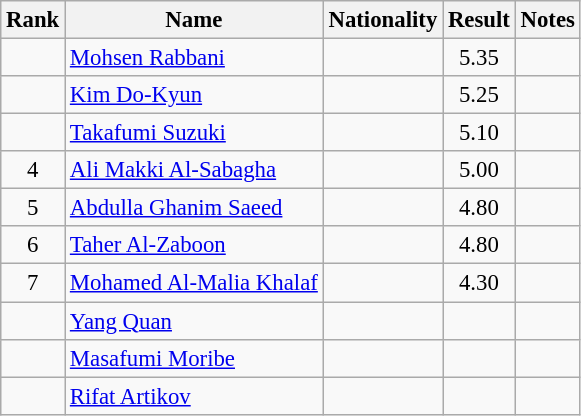<table class="wikitable sortable" style="text-align:center;font-size:95%">
<tr>
<th>Rank</th>
<th>Name</th>
<th>Nationality</th>
<th>Result</th>
<th>Notes</th>
</tr>
<tr>
<td></td>
<td align=left><a href='#'>Mohsen Rabbani</a></td>
<td align=left></td>
<td>5.35</td>
<td></td>
</tr>
<tr>
<td></td>
<td align=left><a href='#'>Kim Do-Kyun</a></td>
<td align=left></td>
<td>5.25</td>
<td></td>
</tr>
<tr>
<td></td>
<td align=left><a href='#'>Takafumi Suzuki</a></td>
<td align=left></td>
<td>5.10</td>
<td></td>
</tr>
<tr>
<td>4</td>
<td align=left><a href='#'>Ali Makki Al-Sabagha</a></td>
<td align=left></td>
<td>5.00</td>
<td></td>
</tr>
<tr>
<td>5</td>
<td align=left><a href='#'>Abdulla Ghanim Saeed</a></td>
<td align=left></td>
<td>4.80</td>
<td></td>
</tr>
<tr>
<td>6</td>
<td align=left><a href='#'>Taher Al-Zaboon</a></td>
<td align=left></td>
<td>4.80</td>
<td></td>
</tr>
<tr>
<td>7</td>
<td align=left><a href='#'>Mohamed Al-Malia Khalaf</a></td>
<td align=left></td>
<td>4.30</td>
<td></td>
</tr>
<tr>
<td></td>
<td align=left><a href='#'>Yang Quan</a></td>
<td align=left></td>
<td></td>
<td></td>
</tr>
<tr>
<td></td>
<td align=left><a href='#'>Masafumi Moribe</a></td>
<td align=left></td>
<td></td>
<td></td>
</tr>
<tr>
<td></td>
<td align=left><a href='#'>Rifat Artikov</a></td>
<td align=left></td>
<td></td>
<td></td>
</tr>
</table>
